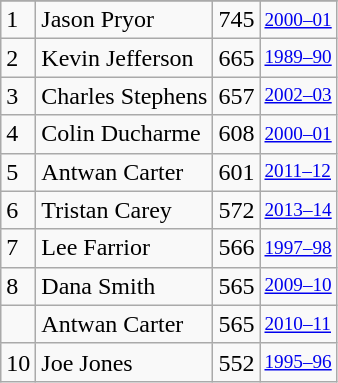<table class="wikitable">
<tr>
</tr>
<tr>
<td>1</td>
<td>Jason Pryor</td>
<td>745</td>
<td style="font-size:80%;"><a href='#'>2000–01</a></td>
</tr>
<tr>
<td>2</td>
<td>Kevin Jefferson</td>
<td>665</td>
<td style="font-size:80%;"><a href='#'>1989–90</a></td>
</tr>
<tr>
<td>3</td>
<td>Charles Stephens</td>
<td>657</td>
<td style="font-size:80%;"><a href='#'>2002–03</a></td>
</tr>
<tr>
<td>4</td>
<td>Colin Ducharme</td>
<td>608</td>
<td style="font-size:80%;"><a href='#'>2000–01</a></td>
</tr>
<tr>
<td>5</td>
<td>Antwan Carter</td>
<td>601</td>
<td style="font-size:80%;"><a href='#'>2011–12</a></td>
</tr>
<tr>
<td>6</td>
<td>Tristan Carey</td>
<td>572</td>
<td style="font-size:80%;"><a href='#'>2013–14</a></td>
</tr>
<tr>
<td>7</td>
<td>Lee Farrior</td>
<td>566</td>
<td style="font-size:80%;"><a href='#'>1997–98</a></td>
</tr>
<tr>
<td>8</td>
<td>Dana Smith</td>
<td>565</td>
<td style="font-size:80%;"><a href='#'>2009–10</a></td>
</tr>
<tr>
<td></td>
<td>Antwan Carter</td>
<td>565</td>
<td style="font-size:80%;"><a href='#'>2010–11</a></td>
</tr>
<tr>
<td>10</td>
<td>Joe Jones</td>
<td>552</td>
<td style="font-size:80%;"><a href='#'>1995–96</a></td>
</tr>
</table>
